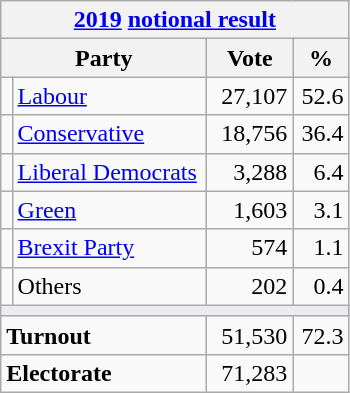<table class="wikitable">
<tr>
<th colspan="4"><a href='#'>2019</a> <a href='#'>notional result</a></th>
</tr>
<tr>
<th bgcolor="#DDDDFF" width="130px" colspan="2">Party</th>
<th bgcolor="#DDDDFF" width="50px">Vote</th>
<th bgcolor="#DDDDFF" width="30px">%</th>
</tr>
<tr>
<td></td>
<td><a href='#'>Labour</a></td>
<td align=right>27,107</td>
<td align=right>52.6</td>
</tr>
<tr>
<td></td>
<td><a href='#'>Conservative</a></td>
<td align=right>18,756</td>
<td align=right>36.4</td>
</tr>
<tr>
<td></td>
<td><a href='#'>Liberal Democrats</a></td>
<td align=right>3,288</td>
<td align=right>6.4</td>
</tr>
<tr>
<td></td>
<td><a href='#'>Green</a></td>
<td align=right>1,603</td>
<td align=right>3.1</td>
</tr>
<tr>
<td></td>
<td><a href='#'>Brexit Party</a></td>
<td align=right>574</td>
<td align=right>1.1</td>
</tr>
<tr>
<td></td>
<td>Others</td>
<td align=right>202</td>
<td align=right>0.4</td>
</tr>
<tr>
<td colspan="4" bgcolor="#EAECF0"></td>
</tr>
<tr>
<td colspan="2"><strong>Turnout</strong></td>
<td align=right>51,530</td>
<td align=right>72.3</td>
</tr>
<tr>
<td colspan="2"><strong>Electorate</strong></td>
<td align=right>71,283</td>
</tr>
</table>
